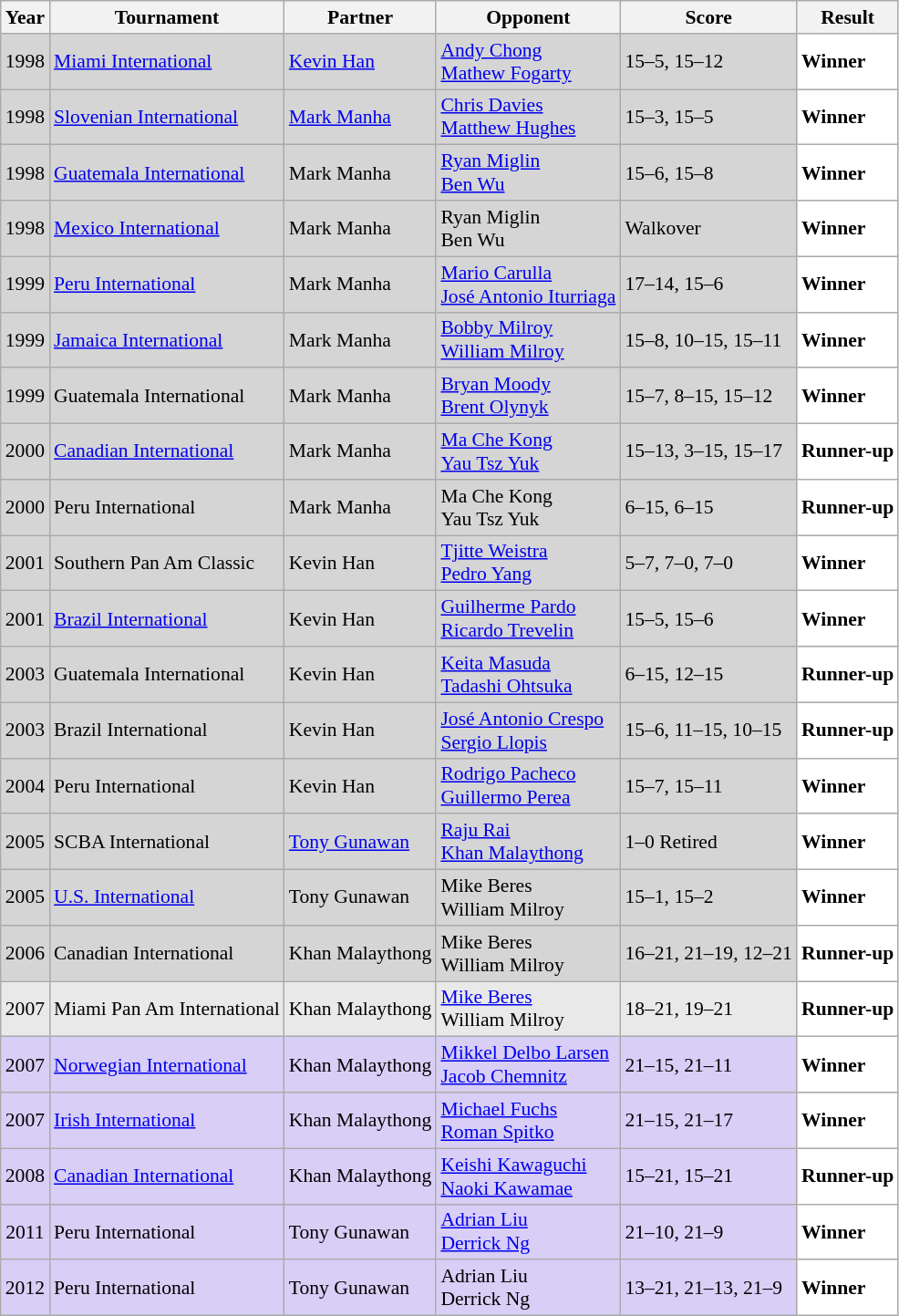<table class="sortable wikitable" style="font-size: 90%;">
<tr>
<th>Year</th>
<th>Tournament</th>
<th>Partner</th>
<th>Opponent</th>
<th>Score</th>
<th>Result</th>
</tr>
<tr style="background:#D5D5D5">
<td align="center">1998</td>
<td align="left"><a href='#'>Miami International</a></td>
<td align="left"> <a href='#'>Kevin Han</a></td>
<td align="left"> <a href='#'>Andy Chong</a><br> <a href='#'>Mathew Fogarty</a></td>
<td align="left">15–5, 15–12</td>
<td style="text-align:left; background:white"> <strong>Winner</strong></td>
</tr>
<tr style="background:#D5D5D5">
<td align="center">1998</td>
<td align="left"><a href='#'>Slovenian International</a></td>
<td align="left"> <a href='#'>Mark Manha</a></td>
<td align="left"> <a href='#'>Chris Davies</a><br> <a href='#'>Matthew Hughes</a></td>
<td align="left">15–3, 15–5</td>
<td style="text-align:left; background:white"> <strong>Winner</strong></td>
</tr>
<tr style="background:#D5D5D5">
<td align="center">1998</td>
<td align="left"><a href='#'>Guatemala International</a></td>
<td align="left"> Mark Manha</td>
<td align="left"> <a href='#'>Ryan Miglin</a><br> <a href='#'>Ben Wu</a></td>
<td align="left">15–6, 15–8</td>
<td style="text-align:left; background:white"> <strong>Winner</strong></td>
</tr>
<tr style="background:#D5D5D5">
<td align="center">1998</td>
<td align="left"><a href='#'>Mexico International</a></td>
<td align="left"> Mark Manha</td>
<td align="left"> Ryan Miglin<br> Ben Wu</td>
<td align="left">Walkover</td>
<td style="text-align:left; background:white"> <strong>Winner</strong></td>
</tr>
<tr style="background:#D5D5D5">
<td align="center">1999</td>
<td align="left"><a href='#'>Peru International</a></td>
<td align="left"> Mark Manha</td>
<td align="left"> <a href='#'>Mario Carulla</a><br> <a href='#'>José Antonio Iturriaga</a></td>
<td align="left">17–14, 15–6</td>
<td style="text-align:left; background:white"> <strong>Winner</strong></td>
</tr>
<tr style="background:#D5D5D5">
<td align="center">1999</td>
<td align="left"><a href='#'>Jamaica International</a></td>
<td align="left"> Mark Manha</td>
<td align="left"> <a href='#'>Bobby Milroy</a><br> <a href='#'>William Milroy</a></td>
<td align="left">15–8, 10–15, 15–11</td>
<td style="text-align:left; background:white"> <strong>Winner</strong></td>
</tr>
<tr style="background:#D5D5D5">
<td align="center">1999</td>
<td align="left">Guatemala International</td>
<td align="left"> Mark Manha</td>
<td align="left"> <a href='#'>Bryan Moody</a><br> <a href='#'>Brent Olynyk</a></td>
<td align="left">15–7, 8–15, 15–12</td>
<td style="text-align:left; background:white"> <strong>Winner</strong></td>
</tr>
<tr style="background:#D5D5D5">
<td align="center">2000</td>
<td align="left"><a href='#'>Canadian International</a></td>
<td align="left"> Mark Manha</td>
<td align="left"> <a href='#'>Ma Che Kong</a><br> <a href='#'>Yau Tsz Yuk</a></td>
<td align="left">15–13, 3–15, 15–17</td>
<td style="text-align:left; background:white"> <strong>Runner-up</strong></td>
</tr>
<tr style="background:#D5D5D5">
<td align="center">2000</td>
<td align="left">Peru International</td>
<td align="left"> Mark Manha</td>
<td align="left"> Ma Che Kong<br> Yau Tsz Yuk</td>
<td align="left">6–15, 6–15</td>
<td style="text-align:left; background:white"> <strong>Runner-up</strong></td>
</tr>
<tr style="background:#D5D5D5">
<td align="center">2001</td>
<td align="left">Southern Pan Am Classic</td>
<td align="left"> Kevin Han</td>
<td align="left"> <a href='#'>Tjitte Weistra</a><br> <a href='#'>Pedro Yang</a></td>
<td align="left">5–7, 7–0, 7–0</td>
<td style="text-align:left; background:white"> <strong>Winner</strong></td>
</tr>
<tr style="background:#D5D5D5">
<td align="center">2001</td>
<td align="left"><a href='#'>Brazil International</a></td>
<td align="left"> Kevin Han</td>
<td align="left"> <a href='#'>Guilherme Pardo</a><br> <a href='#'>Ricardo Trevelin</a></td>
<td align="left">15–5, 15–6</td>
<td style="text-align:left; background:white"> <strong>Winner</strong></td>
</tr>
<tr style="background:#D5D5D5">
<td align="center">2003</td>
<td align="left">Guatemala International</td>
<td align="left"> Kevin Han</td>
<td align="left"> <a href='#'>Keita Masuda</a><br> <a href='#'>Tadashi Ohtsuka</a></td>
<td align="left">6–15, 12–15</td>
<td style="text-align:left; background:white"> <strong>Runner-up</strong></td>
</tr>
<tr style="background:#D5D5D5">
<td align="center">2003</td>
<td align="left">Brazil International</td>
<td align="left"> Kevin Han</td>
<td align="left"> <a href='#'>José Antonio Crespo</a><br> <a href='#'>Sergio Llopis</a></td>
<td align="left">15–6, 11–15, 10–15</td>
<td style="text-align:left; background:white"> <strong>Runner-up</strong></td>
</tr>
<tr style="background:#D5D5D5">
<td align="center">2004</td>
<td align="left">Peru International</td>
<td align="left"> Kevin Han</td>
<td align="left"> <a href='#'>Rodrigo Pacheco</a><br> <a href='#'>Guillermo Perea</a></td>
<td align="left">15–7, 15–11</td>
<td style="text-align:left; background:white"> <strong>Winner</strong></td>
</tr>
<tr style="background:#D5D5D5">
<td align="center">2005</td>
<td align="left">SCBA International</td>
<td align="left"> <a href='#'>Tony Gunawan</a></td>
<td align="left"> <a href='#'>Raju Rai</a><br> <a href='#'>Khan Malaythong</a></td>
<td align="left">1–0 Retired</td>
<td style="text-align:left; background:white"> <strong>Winner</strong></td>
</tr>
<tr style="background:#D5D5D5">
<td align="center">2005</td>
<td align="left"><a href='#'>U.S. International</a></td>
<td align="left"> Tony Gunawan</td>
<td align="left"> Mike Beres<br> William Milroy</td>
<td align="left">15–1, 15–2</td>
<td style="text-align:left; background:white"> <strong>Winner</strong></td>
</tr>
<tr style="background:#D5D5D5">
<td align="center">2006</td>
<td align="left">Canadian International</td>
<td align="left"> Khan Malaythong</td>
<td align="left"> Mike Beres<br> William Milroy</td>
<td align="left">16–21, 21–19, 12–21</td>
<td style="text-align:left; background:white"> <strong>Runner-up</strong></td>
</tr>
<tr style="background:#E9E9E9">
<td align="center">2007</td>
<td align="left">Miami Pan Am International</td>
<td align="left"> Khan Malaythong</td>
<td align="left"> <a href='#'>Mike Beres</a><br> William Milroy</td>
<td align="left">18–21, 19–21</td>
<td style="text-align:left; background:white"> <strong>Runner-up</strong></td>
</tr>
<tr style="background:#D8CEF6">
<td align="center">2007</td>
<td align="left"><a href='#'>Norwegian International</a></td>
<td align="left"> Khan Malaythong</td>
<td align="left"> <a href='#'>Mikkel Delbo Larsen</a><br> <a href='#'>Jacob Chemnitz</a></td>
<td align="left">21–15, 21–11</td>
<td style="text-align:left; background:white"> <strong>Winner</strong></td>
</tr>
<tr style="background:#D8CEF6">
<td align="center">2007</td>
<td align="left"><a href='#'>Irish International</a></td>
<td align="left"> Khan Malaythong</td>
<td align="left"> <a href='#'>Michael Fuchs</a><br> <a href='#'>Roman Spitko</a></td>
<td align="left">21–15, 21–17</td>
<td style="text-align:left; background:white"> <strong>Winner</strong></td>
</tr>
<tr style="background:#D8CEF6">
<td align="center">2008</td>
<td align="left"><a href='#'>Canadian International</a></td>
<td align="left"> Khan Malaythong</td>
<td align="left"> <a href='#'>Keishi Kawaguchi</a><br> <a href='#'>Naoki Kawamae</a></td>
<td align="left">15–21, 15–21</td>
<td style="text-align:left; background:white"> <strong>Runner-up</strong></td>
</tr>
<tr style="background:#D8CEF6">
<td align="center">2011</td>
<td align="left">Peru International</td>
<td align="left"> Tony Gunawan</td>
<td align="left"> <a href='#'>Adrian Liu</a><br> <a href='#'>Derrick Ng</a></td>
<td align="left">21–10, 21–9</td>
<td style="text-align:left; background:white"> <strong>Winner</strong></td>
</tr>
<tr style="background:#D8CEF6">
<td align="center">2012</td>
<td align="left">Peru International</td>
<td align="left"> Tony Gunawan</td>
<td align="left"> Adrian Liu<br> Derrick Ng</td>
<td align="left">13–21, 21–13, 21–9</td>
<td style="text-align:left; background:white"> <strong>Winner</strong></td>
</tr>
</table>
